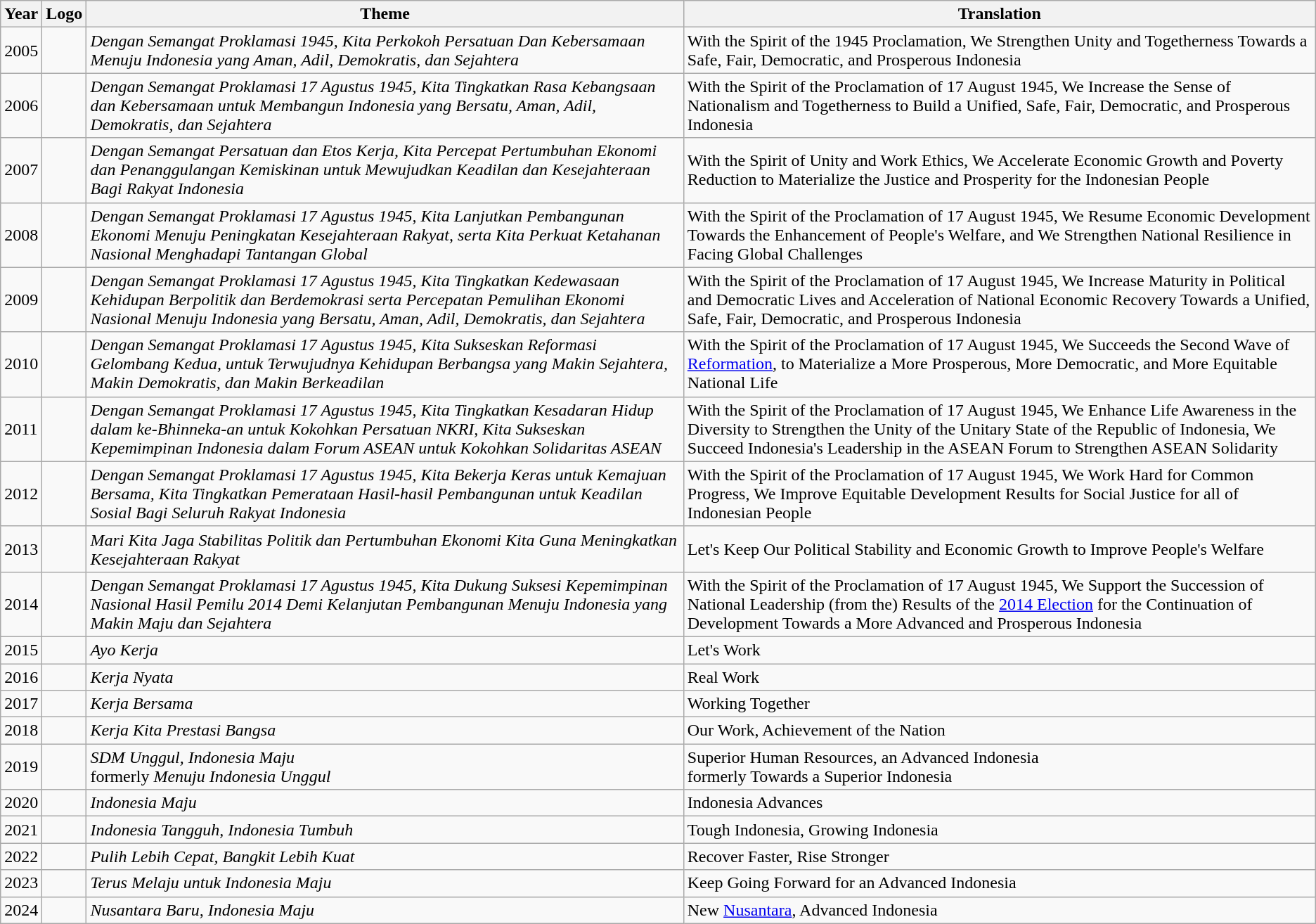<table class="wikitable">
<tr>
<th>Year</th>
<th>Logo</th>
<th>Theme</th>
<th>Translation</th>
</tr>
<tr>
<td>2005</td>
<td></td>
<td><em>Dengan Semangat Proklamasi 1945, Kita Perkokoh Persatuan Dan Kebersamaan Menuju Indonesia yang Aman, Adil, Demokratis, dan Sejahtera</em></td>
<td>With the Spirit of the 1945 Proclamation, We Strengthen Unity and Togetherness Towards a Safe, Fair, Democratic, and Prosperous Indonesia</td>
</tr>
<tr>
<td>2006</td>
<td></td>
<td><em>Dengan Semangat Proklamasi 17 Agustus 1945, Kita Tingkatkan Rasa Kebangsaan dan Kebersamaan untuk Membangun Indonesia yang Bersatu, Aman, Adil, Demokratis, dan Sejahtera</em></td>
<td>With the Spirit of the Proclamation of 17 August 1945, We Increase the Sense of Nationalism and Togetherness to Build a Unified, Safe, Fair, Democratic, and Prosperous Indonesia</td>
</tr>
<tr>
<td>2007</td>
<td></td>
<td><em>Dengan Semangat Persatuan dan Etos Kerja, Kita Percepat Pertumbuhan Ekonomi dan Penanggulangan Kemiskinan untuk Mewujudkan Keadilan dan Kesejahteraan Bagi Rakyat Indonesia</em></td>
<td>With the Spirit of Unity and Work Ethics, We Accelerate Economic Growth and Poverty Reduction to Materialize the Justice and Prosperity for the Indonesian People</td>
</tr>
<tr>
<td>2008</td>
<td></td>
<td><em>Dengan Semangat Proklamasi 17 Agustus 1945, Kita Lanjutkan Pembangunan Ekonomi Menuju Peningkatan Kesejahteraan Rakyat, serta Kita Perkuat Ketahanan Nasional Menghadapi Tantangan Global</em></td>
<td>With the Spirit of the Proclamation of 17 August 1945, We Resume Economic Development Towards the Enhancement of People's Welfare, and We Strengthen National Resilience in Facing Global Challenges</td>
</tr>
<tr>
<td>2009</td>
<td></td>
<td><em>Dengan Semangat Proklamasi 17 Agustus 1945, Kita Tingkatkan Kedewasaan Kehidupan Berpolitik dan Berdemokrasi serta Percepatan Pemulihan Ekonomi Nasional Menuju Indonesia yang Bersatu, Aman, Adil, Demokratis, dan Sejahtera</em></td>
<td>With the Spirit of the Proclamation of 17 August 1945, We Increase Maturity in Political and Democratic Lives and Acceleration of National Economic Recovery Towards a Unified, Safe, Fair, Democratic, and Prosperous Indonesia</td>
</tr>
<tr>
<td>2010</td>
<td></td>
<td><em>Dengan Semangat Proklamasi 17 Agustus 1945, Kita Sukseskan Reformasi Gelombang Kedua, untuk Terwujudnya Kehidupan Berbangsa yang Makin Sejahtera, Makin Demokratis, dan Makin Berkeadilan</em></td>
<td>With the Spirit of the Proclamation of 17 August 1945, We Succeeds the Second Wave of <a href='#'>Reformation</a>, to Materialize a More Prosperous, More Democratic, and More Equitable National Life</td>
</tr>
<tr>
<td>2011</td>
<td></td>
<td><em>Dengan Semangat Proklamasi 17 Agustus 1945, Kita Tingkatkan Kesadaran Hidup dalam ke-Bhinneka-an untuk Kokohkan Persatuan NKRI, Kita Sukseskan Kepemimpinan Indonesia dalam Forum ASEAN untuk Kokohkan Solidaritas ASEAN</em></td>
<td>With the Spirit of the Proclamation of 17 August 1945, We Enhance Life Awareness in the Diversity to Strengthen the Unity of the Unitary State of the Republic of Indonesia, We Succeed Indonesia's Leadership in the ASEAN Forum to Strengthen ASEAN Solidarity</td>
</tr>
<tr>
<td>2012</td>
<td></td>
<td><em>Dengan Semangat Proklamasi 17 Agustus 1945, Kita Bekerja Keras untuk Kemajuan Bersama, Kita Tingkatkan Pemerataan Hasil-hasil Pembangunan untuk Keadilan Sosial Bagi Seluruh Rakyat Indonesia</em></td>
<td>With the Spirit of the Proclamation of 17 August 1945, We Work Hard for Common Progress, We Improve Equitable Development Results for Social Justice for all of Indonesian People</td>
</tr>
<tr>
<td>2013</td>
<td></td>
<td><em>Mari Kita Jaga Stabilitas Politik dan Pertumbuhan Ekonomi Kita Guna Meningkatkan Kesejahteraan Rakyat</em></td>
<td>Let's Keep Our Political Stability and Economic Growth to Improve People's Welfare</td>
</tr>
<tr>
<td>2014</td>
<td></td>
<td><em>Dengan Semangat Proklamasi 17 Agustus 1945, Kita Dukung Suksesi Kepemimpinan Nasional Hasil Pemilu 2014 Demi Kelanjutan Pembangunan Menuju Indonesia yang Makin Maju dan Sejahtera</em></td>
<td>With the Spirit of the Proclamation of 17 August 1945, We Support the Succession of National Leadership (from the) Results of the <a href='#'>2014 Election</a> for the Continuation of Development Towards a More Advanced and Prosperous Indonesia</td>
</tr>
<tr>
<td>2015</td>
<td></td>
<td><em>Ayo Kerja</em></td>
<td>Let's Work</td>
</tr>
<tr>
<td>2016</td>
<td></td>
<td><em>Kerja Nyata</em></td>
<td>Real Work</td>
</tr>
<tr>
<td>2017</td>
<td></td>
<td><em>Kerja Bersama</em></td>
<td>Working Together</td>
</tr>
<tr>
<td>2018</td>
<td></td>
<td><em>Kerja Kita Prestasi Bangsa</em></td>
<td>Our Work, Achievement of the Nation</td>
</tr>
<tr>
<td>2019</td>
<td></td>
<td><em>SDM Unggul, Indonesia Maju</em><br>formerly <em>Menuju Indonesia Unggul</em></td>
<td>Superior Human Resources, an Advanced Indonesia<br>formerly Towards a Superior Indonesia</td>
</tr>
<tr>
<td>2020</td>
<td></td>
<td><em>Indonesia Maju</em></td>
<td>Indonesia Advances</td>
</tr>
<tr>
<td>2021</td>
<td></td>
<td><em>Indonesia Tangguh, Indonesia Tumbuh</em></td>
<td>Tough Indonesia, Growing Indonesia</td>
</tr>
<tr>
<td>2022</td>
<td></td>
<td><em>Pulih Lebih Cepat, Bangkit Lebih Kuat</em></td>
<td>Recover Faster, Rise Stronger</td>
</tr>
<tr>
<td>2023</td>
<td></td>
<td><em>Terus Melaju untuk Indonesia Maju</em></td>
<td>Keep Going Forward for an Advanced Indonesia</td>
</tr>
<tr>
<td>2024</td>
<td></td>
<td><em>Nusantara Baru, Indonesia Maju</em></td>
<td>New <a href='#'>Nusantara</a>, Advanced Indonesia</td>
</tr>
</table>
